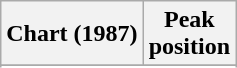<table class="wikitable sortable plainrowheaders">
<tr>
<th>Chart (1987)</th>
<th>Peak<br>position</th>
</tr>
<tr>
</tr>
<tr>
</tr>
</table>
